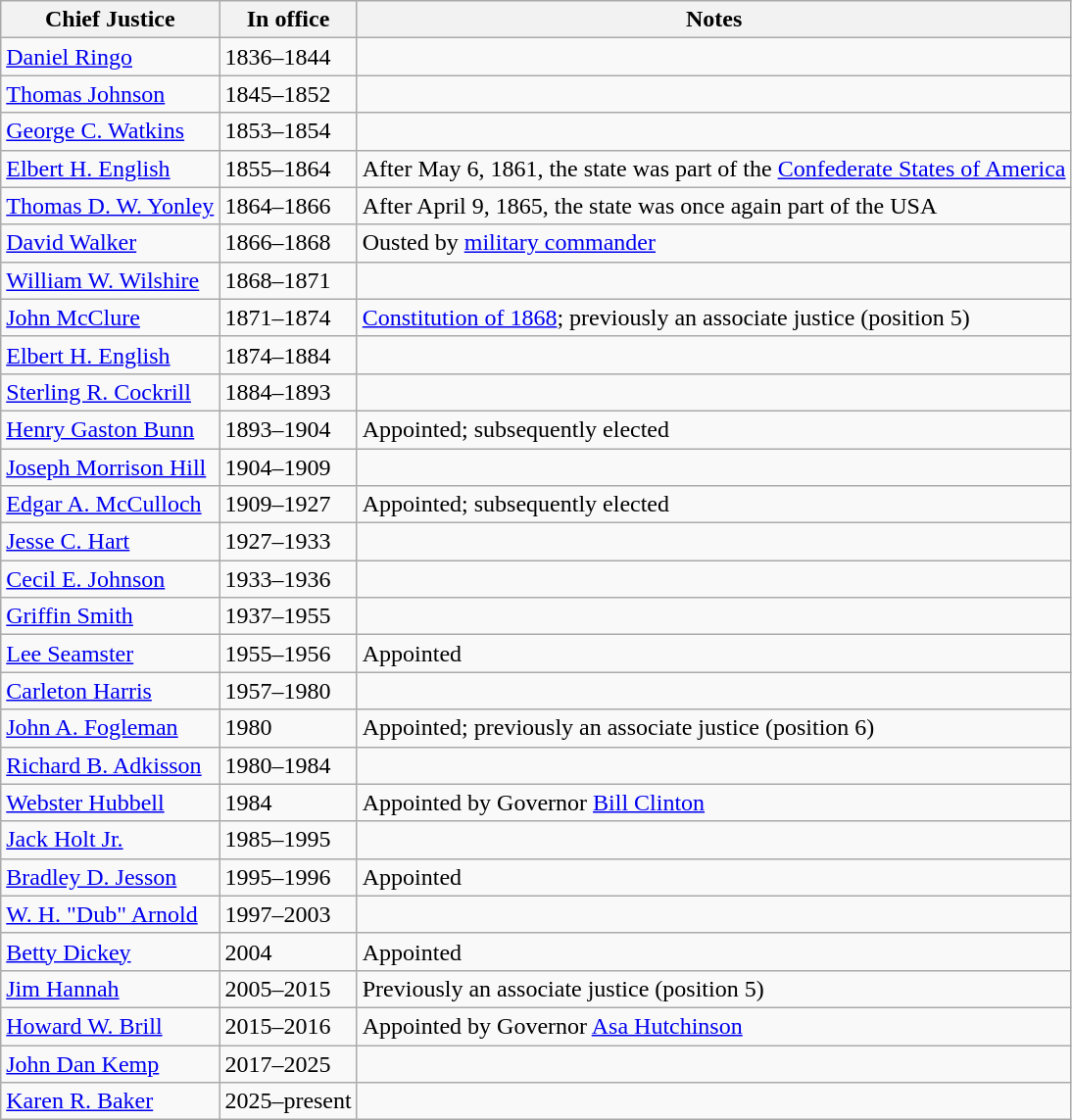<table class="wikitable">
<tr>
<th>Chief Justice</th>
<th>In office</th>
<th>Notes</th>
</tr>
<tr>
<td><a href='#'>Daniel Ringo</a></td>
<td>1836–1844</td>
<td>  </td>
</tr>
<tr>
<td><a href='#'>Thomas Johnson</a></td>
<td>1845–1852</td>
<td> </td>
</tr>
<tr>
<td><a href='#'>George C. Watkins</a></td>
<td>1853–1854</td>
<td> </td>
</tr>
<tr>
<td><a href='#'>Elbert H. English</a></td>
<td>1855–1864</td>
<td>After May 6, 1861, the state was part of the <a href='#'>Confederate States of America</a></td>
</tr>
<tr>
<td><a href='#'>Thomas D. W. Yonley</a></td>
<td>1864–1866</td>
<td>After April 9, 1865, the state was once again part of the USA</td>
</tr>
<tr>
<td><a href='#'>David Walker</a></td>
<td>1866–1868</td>
<td>Ousted by <a href='#'>military commander</a></td>
</tr>
<tr>
<td><a href='#'>William W. Wilshire</a></td>
<td>1868–1871</td>
<td> </td>
</tr>
<tr>
<td><a href='#'>John McClure</a></td>
<td>1871–1874</td>
<td><a href='#'>Constitution of 1868</a>; previously an associate justice (position 5)</td>
</tr>
<tr>
<td><a href='#'>Elbert H. English</a></td>
<td>1874–1884</td>
<td> </td>
</tr>
<tr>
<td><a href='#'>Sterling R. Cockrill</a></td>
<td>1884–1893</td>
<td> </td>
</tr>
<tr>
<td><a href='#'>Henry Gaston Bunn</a></td>
<td>1893–1904</td>
<td>Appointed; subsequently elected</td>
</tr>
<tr>
<td><a href='#'>Joseph Morrison Hill</a></td>
<td>1904–1909</td>
<td> </td>
</tr>
<tr>
<td><a href='#'>Edgar A. McCulloch</a></td>
<td>1909–1927</td>
<td>Appointed; subsequently elected</td>
</tr>
<tr>
<td><a href='#'>Jesse C. Hart</a></td>
<td>1927–1933</td>
<td> </td>
</tr>
<tr>
<td><a href='#'>Cecil E. Johnson</a></td>
<td>1933–1936</td>
<td> </td>
</tr>
<tr>
<td><a href='#'>Griffin Smith</a></td>
<td>1937–1955</td>
<td> </td>
</tr>
<tr>
<td><a href='#'>Lee Seamster</a></td>
<td>1955–1956</td>
<td>Appointed</td>
</tr>
<tr>
<td><a href='#'>Carleton Harris</a></td>
<td>1957–1980</td>
<td></td>
</tr>
<tr>
<td><a href='#'>John A. Fogleman</a></td>
<td>1980</td>
<td>Appointed; previously an associate justice (position 6)</td>
</tr>
<tr>
<td><a href='#'>Richard B. Adkisson</a></td>
<td>1980–1984</td>
<td> </td>
</tr>
<tr>
<td><a href='#'>Webster Hubbell</a></td>
<td>1984</td>
<td>Appointed by Governor <a href='#'>Bill Clinton</a></td>
</tr>
<tr>
<td><a href='#'>Jack Holt Jr.</a></td>
<td>1985–1995</td>
<td> </td>
</tr>
<tr>
<td><a href='#'>Bradley D. Jesson</a></td>
<td>1995–1996</td>
<td>Appointed</td>
</tr>
<tr>
<td><a href='#'>W. H. "Dub" Arnold</a></td>
<td>1997–2003</td>
<td> </td>
</tr>
<tr>
<td><a href='#'>Betty Dickey</a></td>
<td>2004</td>
<td>Appointed</td>
</tr>
<tr>
<td><a href='#'>Jim Hannah</a></td>
<td>2005–2015</td>
<td>Previously an associate justice (position 5)</td>
</tr>
<tr>
<td><a href='#'>Howard W. Brill</a></td>
<td>2015–2016</td>
<td>Appointed by Governor <a href='#'>Asa Hutchinson</a></td>
</tr>
<tr>
<td><a href='#'>John Dan Kemp</a></td>
<td>2017–2025</td>
<td></td>
</tr>
<tr>
<td><a href='#'>Karen R. Baker</a></td>
<td>2025–present</td>
<td></td>
</tr>
</table>
